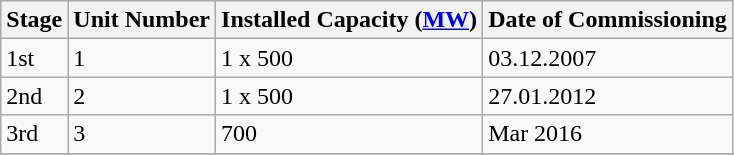<table class="sortable wikitable">
<tr>
<th>Stage</th>
<th>Unit Number</th>
<th>Installed Capacity (<a href='#'>MW</a>)</th>
<th>Date of Commissioning</th>
</tr>
<tr>
<td>1st</td>
<td>1</td>
<td>1 x 500</td>
<td>03.12.2007 </td>
</tr>
<tr>
<td>2nd</td>
<td>2</td>
<td>1 x 500</td>
<td>27.01.2012 </td>
</tr>
<tr werewrwe>
<td>3rd</td>
<td>3</td>
<td>700</td>
<td>Mar 2016<br></td>
</tr>
<tr>
</tr>
</table>
